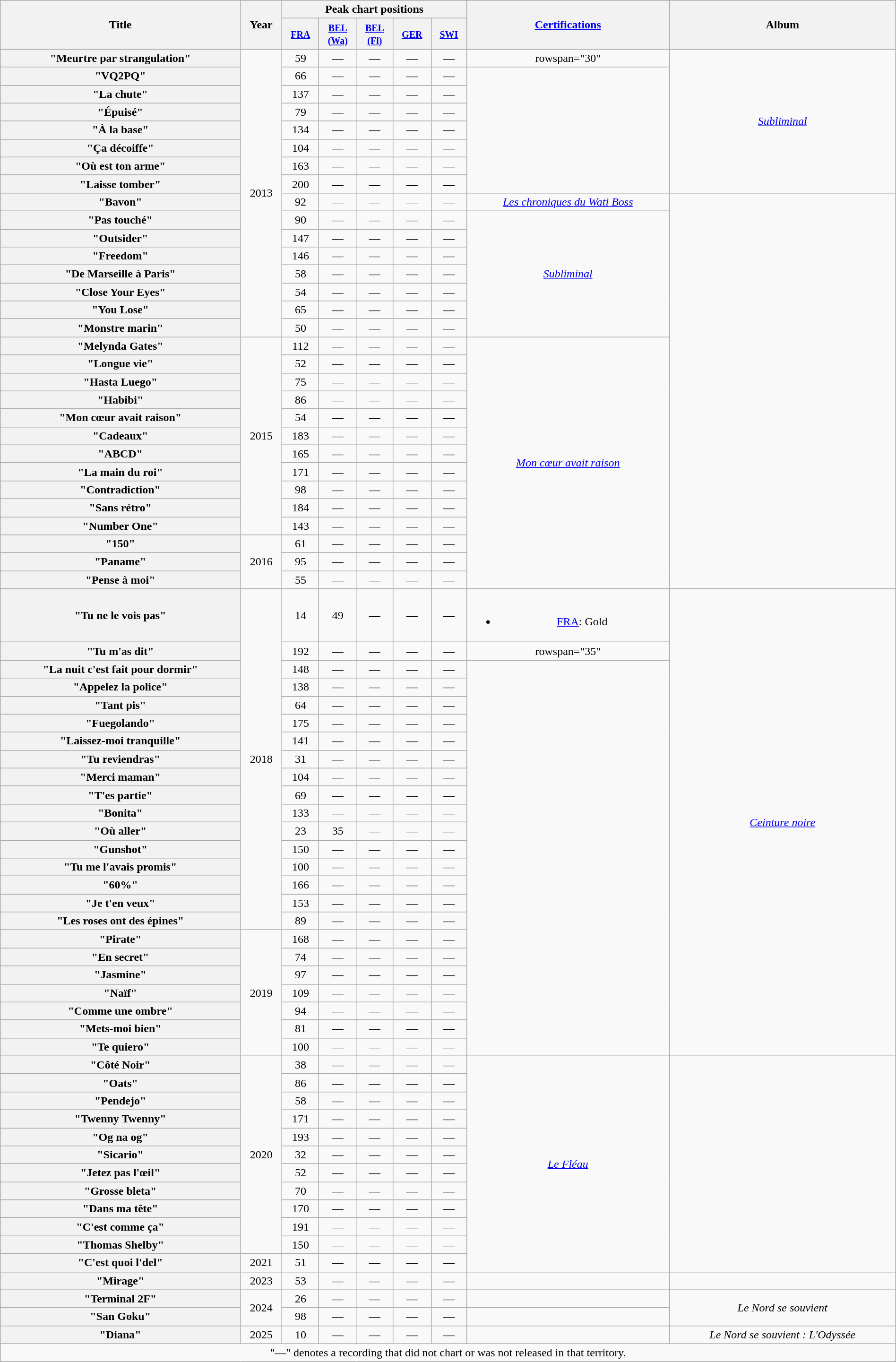<table class="wikitable plainrowheaders" style="text-align:center" width="100%">
<tr>
<th scope="col" rowspan="2">Title</th>
<th scope="col" rowspan="2">Year</th>
<th scope="col" colspan="5">Peak chart positions</th>
<th scope="col" rowspan="2"><a href='#'>Certifications</a></th>
<th scope="col" rowspan="2">Album</th>
</tr>
<tr>
<th scope="col"><small><a href='#'>FRA</a></small></th>
<th scope="col"><a href='#'><small>BEL<br></small><small>(Wa)</small></a></th>
<th scope="col"><a href='#'><small>BEL<br></small><small>(Fl)</small></a></th>
<th scope="col"><small><a href='#'>GER</a></small></th>
<th scope="col"><small><a href='#'>SWI</a></small></th>
</tr>
<tr>
<th scope="row">"Meurtre par strangulation"</th>
<td rowspan="16">2013</td>
<td>59</td>
<td>—</td>
<td>—</td>
<td>—</td>
<td>—</td>
<td>rowspan="30" </td>
<td rowspan="8"><em><a href='#'>Subliminal</a></em></td>
</tr>
<tr>
<th scope="row">"VQ2PQ"</th>
<td>66</td>
<td>—</td>
<td>—</td>
<td>—</td>
<td>—</td>
</tr>
<tr>
<th scope="row">"La chute"</th>
<td>137</td>
<td>—</td>
<td>—</td>
<td>—</td>
<td>—</td>
</tr>
<tr>
<th scope="row">"Épuisé"</th>
<td>79</td>
<td>—</td>
<td>—</td>
<td>—</td>
<td>—</td>
</tr>
<tr>
<th scope="row">"À la base"</th>
<td>134</td>
<td>—</td>
<td>—</td>
<td>—</td>
<td>—</td>
</tr>
<tr>
<th scope="row">"Ça décoiffe"<br></th>
<td>104</td>
<td>—</td>
<td>—</td>
<td>—</td>
<td>—</td>
</tr>
<tr>
<th scope="row">"Où est ton arme"<br></th>
<td>163</td>
<td>—</td>
<td>—</td>
<td>—</td>
<td>—</td>
</tr>
<tr>
<th scope="row">"Laisse tomber"<br></th>
<td>200</td>
<td>—</td>
<td>—</td>
<td>—</td>
<td>—</td>
</tr>
<tr>
<th scope="row">"Bavon"<br></th>
<td>92</td>
<td>—</td>
<td>—</td>
<td>—</td>
<td>—</td>
<td><em><a href='#'>Les chroniques du Wati Boss</a></em></td>
</tr>
<tr>
<th scope="row">"Pas touché"<br></th>
<td>90</td>
<td>—</td>
<td>—</td>
<td>—</td>
<td>—</td>
<td rowspan="7"><em><a href='#'>Subliminal</a></em></td>
</tr>
<tr>
<th scope="row">"Outsider"<br></th>
<td>147</td>
<td>—</td>
<td>—</td>
<td>—</td>
<td>—</td>
</tr>
<tr>
<th scope="row">"Freedom"<br></th>
<td>146</td>
<td>—</td>
<td>—</td>
<td>—</td>
<td>—</td>
</tr>
<tr>
<th scope="row">"De Marseille à Paris"<br></th>
<td>58</td>
<td>—</td>
<td>—</td>
<td>—</td>
<td>—</td>
</tr>
<tr>
<th scope="row">"Close Your Eyes"<br></th>
<td>54</td>
<td>—</td>
<td>—</td>
<td>—</td>
<td>—</td>
</tr>
<tr>
<th scope="row">"You Lose"</th>
<td>65</td>
<td>—</td>
<td>—</td>
<td>—</td>
<td>—</td>
</tr>
<tr>
<th scope="row">"Monstre marin"</th>
<td>50</td>
<td>—</td>
<td>—</td>
<td>—</td>
<td>—</td>
</tr>
<tr>
<th scope="row">"Melynda Gates"</th>
<td rowspan="11">2015</td>
<td>112</td>
<td>—</td>
<td>—</td>
<td>—</td>
<td>—</td>
<td rowspan="14"><em><a href='#'>Mon cœur avait raison</a></em></td>
</tr>
<tr>
<th scope="row">"Longue vie"<br></th>
<td>52</td>
<td>—</td>
<td>—</td>
<td>—</td>
<td>—</td>
</tr>
<tr>
<th scope="row">"Hasta Luego"</th>
<td>75</td>
<td>—</td>
<td>—</td>
<td>—</td>
<td>—</td>
</tr>
<tr>
<th scope="row">"Habibi"</th>
<td>86</td>
<td>—</td>
<td>—</td>
<td>—</td>
<td>—</td>
</tr>
<tr>
<th scope="row">"Mon cœur avait raison"</th>
<td>54</td>
<td>—</td>
<td>—</td>
<td>—</td>
<td>—</td>
</tr>
<tr>
<th scope="row">"Cadeaux"</th>
<td>183</td>
<td>—</td>
<td>—</td>
<td>—</td>
<td>—</td>
</tr>
<tr>
<th scope="row">"ABCD"</th>
<td>165</td>
<td>—</td>
<td>—</td>
<td>—</td>
<td>—</td>
</tr>
<tr>
<th scope="row">"La main du roi"</th>
<td>171</td>
<td>—</td>
<td>—</td>
<td>—</td>
<td>—</td>
</tr>
<tr>
<th scope="row">"Contradiction"<br></th>
<td>98</td>
<td>—</td>
<td>—</td>
<td>—</td>
<td>—</td>
</tr>
<tr>
<th scope="row">"Sans rétro"<br></th>
<td>184</td>
<td>—</td>
<td>—</td>
<td>—</td>
<td>—</td>
</tr>
<tr>
<th scope="row">"Number One"<br></th>
<td>143</td>
<td>—</td>
<td>—</td>
<td>—</td>
<td>—</td>
</tr>
<tr>
<th scope="row">"150"</th>
<td rowspan="3">2016</td>
<td>61</td>
<td>—</td>
<td>—</td>
<td>—</td>
<td>—</td>
</tr>
<tr>
<th scope="row">"Paname"</th>
<td>95</td>
<td>—</td>
<td>—</td>
<td>—</td>
<td>—</td>
</tr>
<tr>
<th scope="row">"Pense à moi"</th>
<td>55</td>
<td>—</td>
<td>—</td>
<td>—</td>
<td>—</td>
</tr>
<tr>
<th scope="row">"Tu ne le vois pas"<br></th>
<td rowspan="17">2018</td>
<td>14</td>
<td>49</td>
<td>—</td>
<td>—</td>
<td>—</td>
<td><br><ul><li><a href='#'>FRA</a>: Gold</li></ul></td>
<td rowspan="24"><em><a href='#'>Ceinture noire</a></em></td>
</tr>
<tr>
<th scope="row">"Tu m'as dit"<br></th>
<td>192</td>
<td>—</td>
<td>—</td>
<td>—</td>
<td>—</td>
<td>rowspan="35" </td>
</tr>
<tr>
<th scope="row">"La nuit c'est fait pour dormir"<br></th>
<td>148</td>
<td>—</td>
<td>—</td>
<td>—</td>
<td>—</td>
</tr>
<tr>
<th scope="row">"Appelez la police"<br></th>
<td>138</td>
<td>—</td>
<td>—</td>
<td>—</td>
<td>—</td>
</tr>
<tr>
<th scope="row">"Tant pis"</th>
<td>64</td>
<td>—</td>
<td>—</td>
<td>—</td>
<td>—</td>
</tr>
<tr>
<th scope="row">"Fuegolando"</th>
<td>175</td>
<td>—</td>
<td>—</td>
<td>—</td>
<td>—</td>
</tr>
<tr>
<th scope="row">"Laissez-moi tranquille"</th>
<td>141</td>
<td>—</td>
<td>—</td>
<td>—</td>
<td>—</td>
</tr>
<tr>
<th scope="row">"Tu reviendras"</th>
<td>31</td>
<td>—</td>
<td>—</td>
<td>—</td>
<td>—</td>
</tr>
<tr>
<th scope="row">"Merci maman"</th>
<td>104</td>
<td>—</td>
<td>—</td>
<td>—</td>
<td>—</td>
</tr>
<tr>
<th scope="row">"T'es partie"</th>
<td>69</td>
<td>—</td>
<td>—</td>
<td>—</td>
<td>—</td>
</tr>
<tr>
<th scope="row">"Bonita"</th>
<td>133</td>
<td>—</td>
<td>—</td>
<td>—</td>
<td>—</td>
</tr>
<tr>
<th scope="row">"Où aller"</th>
<td>23<br></td>
<td>35</td>
<td>—</td>
<td>—</td>
<td>—</td>
</tr>
<tr>
<th scope="row">"Gunshot"</th>
<td>150</td>
<td>—</td>
<td>—</td>
<td>—</td>
<td>—</td>
</tr>
<tr>
<th scope="row">"Tu me l'avais promis"</th>
<td>100</td>
<td>—</td>
<td>—</td>
<td>—</td>
<td>—</td>
</tr>
<tr>
<th scope="row">"60%"</th>
<td>166</td>
<td>—</td>
<td>—</td>
<td>—</td>
<td>—</td>
</tr>
<tr>
<th scope="row">"Je t'en veux"</th>
<td>153</td>
<td>—</td>
<td>—</td>
<td>—</td>
<td>—</td>
</tr>
<tr>
<th scope="row">"Les roses ont des épines"</th>
<td>89</td>
<td>—</td>
<td>—</td>
<td>—</td>
<td>—</td>
</tr>
<tr>
<th scope="row">"Pirate"<br></th>
<td rowspan="7">2019</td>
<td>168</td>
<td>—</td>
<td>—</td>
<td>—</td>
<td>—</td>
</tr>
<tr>
<th scope="row">"En secret"<br></th>
<td>74</td>
<td>—</td>
<td>—</td>
<td>—</td>
<td>—</td>
</tr>
<tr>
<th scope="row">"Jasmine"</th>
<td>97</td>
<td>—</td>
<td>—</td>
<td>—</td>
<td>—</td>
</tr>
<tr>
<th scope="row">"Naïf"</th>
<td>109</td>
<td>—</td>
<td>—</td>
<td>—</td>
<td>—</td>
</tr>
<tr>
<th scope="row">"Comme une ombre"</th>
<td>94</td>
<td>—</td>
<td>—</td>
<td>—</td>
<td>—</td>
</tr>
<tr>
<th scope="row">"Mets-moi bien"</th>
<td>81</td>
<td>—</td>
<td>—</td>
<td>—</td>
<td>—</td>
</tr>
<tr>
<th scope="row">"Te quiero"<br></th>
<td>100</td>
<td>—</td>
<td>—</td>
<td>—</td>
<td>—</td>
</tr>
<tr>
<th scope="row">"Côté Noir"<br></th>
<td rowspan="11">2020</td>
<td>38</td>
<td>—</td>
<td>—</td>
<td>—</td>
<td>—</td>
<td rowspan="12"><em><a href='#'>Le Fléau</a></em></td>
</tr>
<tr>
<th scope="row">"Oats"<br></th>
<td>86</td>
<td>—</td>
<td>—</td>
<td>—</td>
<td>—</td>
</tr>
<tr>
<th scope="row">"Pendejo"<br></th>
<td>58</td>
<td>—</td>
<td>—</td>
<td>—</td>
<td>—</td>
</tr>
<tr>
<th scope="row">"Twenny Twenny"<br></th>
<td>171</td>
<td>—</td>
<td>—</td>
<td>—</td>
<td>—</td>
</tr>
<tr>
<th scope="row">"Og na og"</th>
<td>193</td>
<td>—</td>
<td>—</td>
<td>—</td>
<td>—</td>
</tr>
<tr>
<th scope="row">"Sicario"<br></th>
<td>32</td>
<td>—</td>
<td>—</td>
<td>—</td>
<td>—</td>
</tr>
<tr>
<th scope="row">"Jetez pas l'œil"<br></th>
<td>52</td>
<td>—</td>
<td>—</td>
<td>—</td>
<td>—</td>
</tr>
<tr>
<th scope="row">"Grosse bleta"<br></th>
<td>70</td>
<td>—</td>
<td>—</td>
<td>—</td>
<td>—</td>
</tr>
<tr>
<th scope="row">"Dans ma tête"<br></th>
<td>170</td>
<td>—</td>
<td>—</td>
<td>—</td>
<td>—</td>
</tr>
<tr>
<th scope="row">"C'est comme ça"</th>
<td>191</td>
<td>—</td>
<td>—</td>
<td>—</td>
<td>—</td>
</tr>
<tr>
<th scope="row">"Thomas Shelby"</th>
<td>150</td>
<td>—</td>
<td>—</td>
<td>—</td>
<td>—</td>
</tr>
<tr>
<th scope="row">"C'est quoi l'del"<br></th>
<td>2021</td>
<td>51</td>
<td>—</td>
<td>—</td>
<td>—</td>
<td>—</td>
</tr>
<tr>
<th scope="row">"Mirage"<br></th>
<td>2023</td>
<td>53</td>
<td>—</td>
<td>—</td>
<td>—</td>
<td>—</td>
<td></td>
<td></td>
</tr>
<tr>
<th scope="row">"Terminal 2F"<br></th>
<td rowspan=2>2024</td>
<td>26</td>
<td>—</td>
<td>—</td>
<td>—</td>
<td>—</td>
<td></td>
<td rowspan=2><em>Le Nord se souvient</em></td>
</tr>
<tr>
<th scope="row">"San Goku"</th>
<td>98</td>
<td>—</td>
<td>—</td>
<td>—</td>
<td>—</td>
<td></td>
</tr>
<tr>
<th scope="row">"Diana"</th>
<td>2025</td>
<td>10<br></td>
<td>—</td>
<td>—</td>
<td>—</td>
<td>—</td>
<td></td>
<td><em>Le Nord se souvient : L'Odyssée</em></td>
</tr>
<tr>
<td colspan="9">"—" denotes a recording that did not chart or was not released in that territory.</td>
</tr>
</table>
